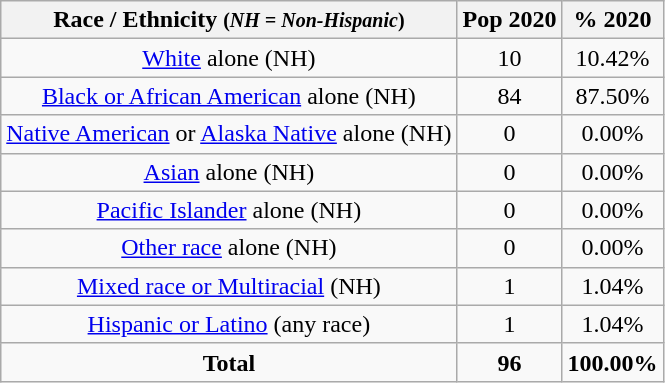<table class="wikitable" style="text-align:center;">
<tr>
<th>Race / Ethnicity <small>(<em>NH = Non-Hispanic</em>)</small></th>
<th>Pop 2020</th>
<th>% 2020</th>
</tr>
<tr>
<td><a href='#'>White</a> alone (NH)</td>
<td>10</td>
<td>10.42%</td>
</tr>
<tr>
<td><a href='#'>Black or African American</a> alone (NH)</td>
<td>84</td>
<td>87.50%</td>
</tr>
<tr>
<td><a href='#'>Native American</a> or <a href='#'>Alaska Native</a> alone (NH)</td>
<td>0</td>
<td>0.00%</td>
</tr>
<tr>
<td><a href='#'>Asian</a> alone (NH)</td>
<td>0</td>
<td>0.00%</td>
</tr>
<tr>
<td><a href='#'>Pacific Islander</a> alone (NH)</td>
<td>0</td>
<td>0.00%</td>
</tr>
<tr>
<td><a href='#'>Other race</a> alone (NH)</td>
<td>0</td>
<td>0.00%</td>
</tr>
<tr>
<td><a href='#'>Mixed race or Multiracial</a> (NH)</td>
<td>1</td>
<td>1.04%</td>
</tr>
<tr>
<td><a href='#'>Hispanic or Latino</a> (any race)</td>
<td>1</td>
<td>1.04%</td>
</tr>
<tr>
<td><strong>Total</strong></td>
<td><strong>96</strong></td>
<td><strong>100.00%</strong></td>
</tr>
</table>
